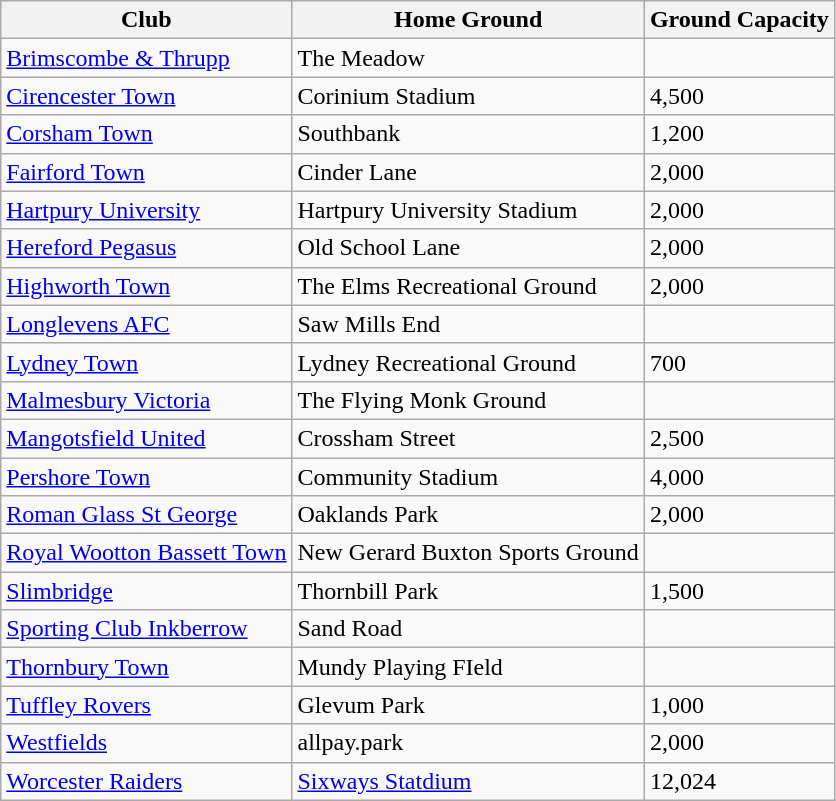<table class="wikitable sortable">
<tr>
<th>Club</th>
<th>Home Ground</th>
<th>Ground Capacity</th>
</tr>
<tr>
<td><a href='#'>Brimscombe & Thrupp</a></td>
<td>The Meadow</td>
<td></td>
</tr>
<tr>
<td><a href='#'>Cirencester Town</a></td>
<td>Corinium Stadium</td>
<td>4,500</td>
</tr>
<tr>
<td><a href='#'>Corsham Town</a></td>
<td>Southbank</td>
<td>1,200</td>
</tr>
<tr>
<td><a href='#'>Fairford Town</a></td>
<td>Cinder Lane</td>
<td>2,000</td>
</tr>
<tr>
<td><a href='#'>Hartpury University</a></td>
<td>Hartpury University Stadium</td>
<td>2,000</td>
</tr>
<tr>
<td><a href='#'>Hereford Pegasus</a></td>
<td>Old School Lane</td>
<td>2,000</td>
</tr>
<tr>
<td><a href='#'>Highworth Town</a></td>
<td>The Elms Recreational Ground</td>
<td>2,000</td>
</tr>
<tr>
<td><a href='#'>Longlevens AFC</a></td>
<td>Saw Mills End</td>
<td></td>
</tr>
<tr>
<td><a href='#'>Lydney Town</a></td>
<td>Lydney Recreational Ground</td>
<td>700</td>
</tr>
<tr>
<td><a href='#'>Malmesbury Victoria</a></td>
<td>The Flying Monk Ground</td>
<td></td>
</tr>
<tr>
<td><a href='#'>Mangotsfield United</a></td>
<td>Crossham Street</td>
<td>2,500</td>
</tr>
<tr>
<td><a href='#'>Pershore Town</a></td>
<td>Community Stadium</td>
<td>4,000</td>
</tr>
<tr>
<td><a href='#'>Roman Glass St George</a></td>
<td>Oaklands Park</td>
<td>2,000</td>
</tr>
<tr>
<td><a href='#'>Royal Wootton Bassett Town</a></td>
<td>New Gerard Buxton Sports Ground</td>
<td></td>
</tr>
<tr>
<td><a href='#'>Slimbridge</a></td>
<td>Thornbill Park</td>
<td>1,500</td>
</tr>
<tr>
<td><a href='#'>Sporting Club Inkberrow</a></td>
<td>Sand Road</td>
<td></td>
</tr>
<tr>
<td><a href='#'>Thornbury Town</a></td>
<td>Mundy Playing FIeld</td>
<td></td>
</tr>
<tr>
<td><a href='#'>Tuffley Rovers</a></td>
<td>Glevum Park</td>
<td>1,000</td>
</tr>
<tr>
<td><a href='#'>Westfields</a></td>
<td>allpay.park</td>
<td>2,000</td>
</tr>
<tr>
<td><a href='#'>Worcester Raiders</a></td>
<td><a href='#'>Sixways Statdium</a></td>
<td>12,024</td>
</tr>
</table>
